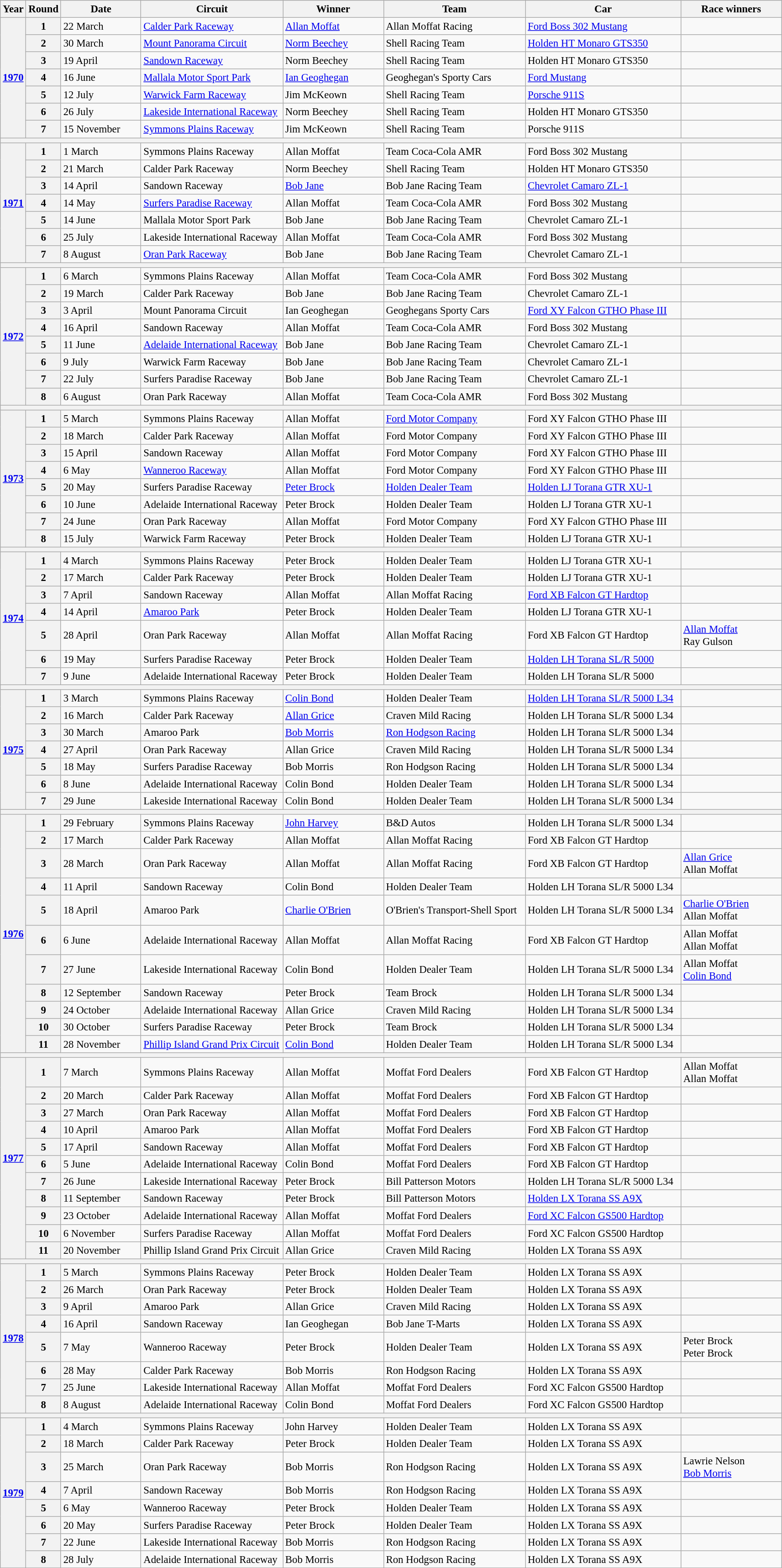<table class="wikitable" style="font-size: 95%;">
<tr>
<th width="30px">Year</th>
<th width="30px">Round</th>
<th width="110px">Date</th>
<th width="200px">Circuit</th>
<th width="140px">Winner</th>
<th width="200px">Team</th>
<th width="220px">Car</th>
<th width="140px">Race winners</th>
</tr>
<tr id="1970">
<th rowspan="7"><a href='#'>1970</a></th>
<th>1</th>
<td>22 March</td>
<td><a href='#'>Calder Park Raceway</a></td>
<td><a href='#'>Allan Moffat</a></td>
<td>Allan Moffat Racing</td>
<td><a href='#'>Ford Boss 302 Mustang</a></td>
<td></td>
</tr>
<tr>
<th>2</th>
<td>30 March</td>
<td><a href='#'>Mount Panorama Circuit</a></td>
<td><a href='#'>Norm Beechey</a></td>
<td>Shell Racing Team</td>
<td><a href='#'>Holden HT Monaro GTS350</a></td>
<td></td>
</tr>
<tr>
<th>3</th>
<td>19 April</td>
<td><a href='#'>Sandown Raceway</a></td>
<td>Norm Beechey</td>
<td>Shell Racing Team</td>
<td>Holden HT Monaro GTS350</td>
<td></td>
</tr>
<tr>
<th>4</th>
<td>16 June</td>
<td><a href='#'>Mallala Motor Sport Park</a></td>
<td><a href='#'>Ian Geoghegan</a></td>
<td>Geoghegan's Sporty Cars</td>
<td><a href='#'>Ford Mustang</a></td>
<td></td>
</tr>
<tr>
<th>5</th>
<td>12 July</td>
<td><a href='#'>Warwick Farm Raceway</a></td>
<td>Jim McKeown</td>
<td>Shell Racing Team</td>
<td><a href='#'>Porsche 911S</a></td>
<td></td>
</tr>
<tr>
<th>6</th>
<td>26 July</td>
<td><a href='#'>Lakeside International Raceway</a></td>
<td>Norm Beechey</td>
<td>Shell Racing Team</td>
<td>Holden HT Monaro GTS350</td>
<td></td>
</tr>
<tr>
<th>7</th>
<td>15 November</td>
<td><a href='#'>Symmons Plains Raceway</a></td>
<td>Jim McKeown</td>
<td>Shell Racing Team</td>
<td>Porsche 911S</td>
<td></td>
</tr>
<tr>
<th colspan="8"></th>
</tr>
<tr id="1971">
<th rowspan="7"><a href='#'>1971</a></th>
<th>1</th>
<td>1 March</td>
<td>Symmons Plains Raceway</td>
<td>Allan Moffat</td>
<td>Team Coca-Cola AMR</td>
<td>Ford Boss 302 Mustang</td>
<td></td>
</tr>
<tr>
<th>2</th>
<td>21 March</td>
<td>Calder Park Raceway</td>
<td>Norm Beechey</td>
<td>Shell Racing Team</td>
<td>Holden HT Monaro GTS350</td>
<td></td>
</tr>
<tr>
<th>3</th>
<td>14 April</td>
<td>Sandown Raceway</td>
<td><a href='#'>Bob Jane</a></td>
<td>Bob Jane Racing Team</td>
<td><a href='#'>Chevrolet Camaro ZL-1</a></td>
<td></td>
</tr>
<tr>
<th>4</th>
<td>14 May</td>
<td><a href='#'>Surfers Paradise Raceway</a></td>
<td>Allan Moffat</td>
<td>Team Coca-Cola AMR</td>
<td>Ford Boss 302 Mustang</td>
<td></td>
</tr>
<tr>
<th>5</th>
<td>14 June</td>
<td>Mallala Motor Sport Park</td>
<td>Bob Jane</td>
<td>Bob Jane Racing Team</td>
<td>Chevrolet Camaro ZL-1</td>
<td></td>
</tr>
<tr>
<th>6</th>
<td>25 July</td>
<td>Lakeside International Raceway</td>
<td>Allan Moffat</td>
<td>Team Coca-Cola AMR</td>
<td>Ford Boss 302 Mustang</td>
<td></td>
</tr>
<tr>
<th>7</th>
<td>8 August</td>
<td><a href='#'>Oran Park Raceway</a></td>
<td>Bob Jane</td>
<td>Bob Jane Racing Team</td>
<td>Chevrolet Camaro ZL-1</td>
<td></td>
</tr>
<tr>
<th colspan="8"></th>
</tr>
<tr id="1972">
<th rowspan="8"><a href='#'>1972</a></th>
<th>1</th>
<td>6 March</td>
<td>Symmons Plains Raceway</td>
<td>Allan Moffat</td>
<td>Team Coca-Cola AMR</td>
<td>Ford Boss 302 Mustang</td>
<td></td>
</tr>
<tr>
<th>2</th>
<td>19 March</td>
<td>Calder Park Raceway</td>
<td>Bob Jane</td>
<td>Bob Jane Racing Team</td>
<td>Chevrolet Camaro ZL-1</td>
<td></td>
</tr>
<tr>
<th>3</th>
<td>3 April</td>
<td>Mount Panorama Circuit</td>
<td>Ian Geoghegan</td>
<td>Geoghegans Sporty Cars</td>
<td><a href='#'>Ford XY Falcon GTHO Phase III</a></td>
<td></td>
</tr>
<tr>
<th>4</th>
<td>16 April</td>
<td>Sandown Raceway</td>
<td>Allan Moffat</td>
<td>Team Coca-Cola AMR</td>
<td>Ford Boss 302 Mustang</td>
<td></td>
</tr>
<tr>
<th>5</th>
<td>11 June</td>
<td><a href='#'>Adelaide International Raceway</a></td>
<td>Bob Jane</td>
<td>Bob Jane Racing Team</td>
<td>Chevrolet Camaro ZL-1</td>
<td></td>
</tr>
<tr>
<th>6</th>
<td>9 July</td>
<td>Warwick Farm Raceway</td>
<td>Bob Jane</td>
<td>Bob Jane Racing Team</td>
<td>Chevrolet Camaro ZL-1</td>
<td></td>
</tr>
<tr>
<th>7</th>
<td>22 July</td>
<td>Surfers Paradise Raceway</td>
<td>Bob Jane</td>
<td>Bob Jane Racing Team</td>
<td>Chevrolet Camaro ZL-1</td>
<td></td>
</tr>
<tr>
<th>8</th>
<td>6 August</td>
<td>Oran Park Raceway</td>
<td>Allan Moffat</td>
<td>Team Coca-Cola AMR</td>
<td>Ford Boss 302 Mustang</td>
<td></td>
</tr>
<tr>
<th colspan="8"></th>
</tr>
<tr id="1973">
<th rowspan="8"><a href='#'>1973</a></th>
<th>1</th>
<td>5 March</td>
<td>Symmons Plains Raceway</td>
<td>Allan Moffat</td>
<td><a href='#'>Ford Motor Company</a></td>
<td>Ford XY Falcon GTHO Phase III</td>
<td></td>
</tr>
<tr>
<th>2</th>
<td>18 March</td>
<td>Calder Park Raceway</td>
<td>Allan Moffat</td>
<td>Ford Motor Company</td>
<td>Ford XY Falcon GTHO Phase III</td>
<td></td>
</tr>
<tr>
<th>3</th>
<td>15 April</td>
<td>Sandown Raceway</td>
<td>Allan Moffat</td>
<td>Ford Motor Company</td>
<td>Ford XY Falcon GTHO Phase III</td>
<td></td>
</tr>
<tr>
<th>4</th>
<td>6 May</td>
<td><a href='#'>Wanneroo Raceway</a></td>
<td>Allan Moffat</td>
<td>Ford Motor Company</td>
<td>Ford XY Falcon GTHO Phase III</td>
<td></td>
</tr>
<tr>
<th>5</th>
<td>20 May</td>
<td>Surfers Paradise Raceway</td>
<td><a href='#'>Peter Brock</a></td>
<td><a href='#'>Holden Dealer Team</a></td>
<td><a href='#'>Holden LJ Torana GTR XU-1</a></td>
<td></td>
</tr>
<tr>
<th>6</th>
<td>10 June</td>
<td>Adelaide International Raceway</td>
<td>Peter Brock</td>
<td>Holden Dealer Team</td>
<td>Holden LJ Torana GTR XU-1</td>
<td></td>
</tr>
<tr>
<th>7</th>
<td>24 June</td>
<td>Oran Park Raceway</td>
<td>Allan Moffat</td>
<td>Ford Motor Company</td>
<td>Ford XY Falcon GTHO Phase III</td>
<td></td>
</tr>
<tr>
<th>8</th>
<td>15 July</td>
<td>Warwick Farm Raceway</td>
<td>Peter Brock</td>
<td>Holden Dealer Team</td>
<td>Holden LJ Torana GTR XU-1</td>
<td></td>
</tr>
<tr>
<th colspan="8"></th>
</tr>
<tr id="1974">
<th rowspan="7"><a href='#'>1974</a></th>
<th>1</th>
<td>4 March</td>
<td>Symmons Plains Raceway</td>
<td>Peter Brock</td>
<td>Holden Dealer Team</td>
<td>Holden LJ Torana GTR XU-1</td>
<td></td>
</tr>
<tr>
<th>2</th>
<td>17 March</td>
<td>Calder Park Raceway</td>
<td>Peter Brock</td>
<td>Holden Dealer Team</td>
<td>Holden LJ Torana GTR XU-1</td>
<td></td>
</tr>
<tr>
<th>3</th>
<td>7 April</td>
<td>Sandown Raceway</td>
<td>Allan Moffat</td>
<td>Allan Moffat Racing</td>
<td><a href='#'>Ford XB Falcon GT Hardtop</a></td>
<td></td>
</tr>
<tr>
<th>4</th>
<td>14 April</td>
<td><a href='#'>Amaroo Park</a></td>
<td>Peter Brock</td>
<td>Holden Dealer Team</td>
<td>Holden LJ Torana GTR XU-1</td>
<td></td>
</tr>
<tr>
<th>5</th>
<td>28 April</td>
<td>Oran Park Raceway</td>
<td>Allan Moffat</td>
<td>Allan Moffat Racing</td>
<td>Ford XB Falcon GT Hardtop</td>
<td><a href='#'>Allan Moffat</a><br>Ray Gulson</td>
</tr>
<tr>
<th>6</th>
<td>19 May</td>
<td>Surfers Paradise Raceway</td>
<td>Peter Brock</td>
<td>Holden Dealer Team</td>
<td><a href='#'>Holden LH Torana SL/R 5000</a></td>
<td></td>
</tr>
<tr>
<th>7</th>
<td>9 June</td>
<td>Adelaide International Raceway</td>
<td>Peter Brock</td>
<td>Holden Dealer Team</td>
<td>Holden LH Torana SL/R 5000</td>
<td></td>
</tr>
<tr>
<th colspan="8"></th>
</tr>
<tr id="1975">
<th rowspan="7"><a href='#'>1975</a></th>
<th>1</th>
<td>3 March</td>
<td>Symmons Plains Raceway</td>
<td><a href='#'>Colin Bond</a></td>
<td>Holden Dealer Team</td>
<td><a href='#'>Holden LH Torana SL/R 5000 L34</a></td>
<td></td>
</tr>
<tr>
<th>2</th>
<td>16 March</td>
<td>Calder Park Raceway</td>
<td><a href='#'>Allan Grice</a></td>
<td>Craven Mild Racing</td>
<td>Holden LH Torana SL/R 5000 L34</td>
<td></td>
</tr>
<tr>
<th>3</th>
<td>30 March</td>
<td>Amaroo Park</td>
<td><a href='#'>Bob Morris</a></td>
<td><a href='#'>Ron Hodgson Racing</a></td>
<td>Holden LH Torana SL/R 5000 L34</td>
<td></td>
</tr>
<tr>
<th>4</th>
<td>27 April</td>
<td>Oran Park Raceway</td>
<td>Allan Grice</td>
<td>Craven Mild Racing</td>
<td>Holden LH Torana SL/R 5000 L34</td>
<td></td>
</tr>
<tr>
<th>5</th>
<td>18 May</td>
<td>Surfers Paradise Raceway</td>
<td>Bob Morris</td>
<td>Ron Hodgson Racing</td>
<td>Holden LH Torana SL/R 5000 L34</td>
<td></td>
</tr>
<tr>
<th>6</th>
<td>8 June</td>
<td>Adelaide International Raceway</td>
<td>Colin Bond</td>
<td>Holden Dealer Team</td>
<td>Holden LH Torana SL/R 5000 L34</td>
<td></td>
</tr>
<tr>
<th>7</th>
<td>29 June</td>
<td>Lakeside International Raceway</td>
<td>Colin Bond</td>
<td>Holden Dealer Team</td>
<td>Holden LH Torana SL/R 5000 L34</td>
<td></td>
</tr>
<tr>
<th colspan="8"></th>
</tr>
<tr id="1976">
<th rowspan="11"><a href='#'>1976</a></th>
<th>1</th>
<td>29 February</td>
<td>Symmons Plains Raceway</td>
<td><a href='#'>John Harvey</a></td>
<td>B&D Autos</td>
<td>Holden LH Torana SL/R 5000 L34</td>
<td></td>
</tr>
<tr>
<th>2</th>
<td>17 March</td>
<td>Calder Park Raceway</td>
<td>Allan Moffat</td>
<td>Allan Moffat Racing</td>
<td>Ford XB Falcon GT Hardtop</td>
<td></td>
</tr>
<tr>
<th>3</th>
<td>28 March</td>
<td>Oran Park Raceway</td>
<td>Allan Moffat</td>
<td>Allan Moffat Racing</td>
<td>Ford XB Falcon GT Hardtop</td>
<td><a href='#'>Allan Grice</a><br>Allan Moffat</td>
</tr>
<tr>
<th>4</th>
<td>11 April</td>
<td>Sandown Raceway</td>
<td>Colin Bond</td>
<td>Holden Dealer Team</td>
<td>Holden LH Torana SL/R 5000 L34</td>
<td></td>
</tr>
<tr>
<th>5</th>
<td>18 April</td>
<td>Amaroo Park</td>
<td><a href='#'>Charlie O'Brien</a></td>
<td>O'Brien's Transport-Shell Sport</td>
<td>Holden LH Torana SL/R 5000 L34</td>
<td><a href='#'>Charlie O'Brien</a><br>Allan Moffat</td>
</tr>
<tr>
<th>6</th>
<td>6 June</td>
<td>Adelaide International Raceway</td>
<td>Allan Moffat</td>
<td>Allan Moffat Racing</td>
<td>Ford XB Falcon GT Hardtop</td>
<td>Allan Moffat<br>Allan Moffat</td>
</tr>
<tr>
<th>7</th>
<td>27 June</td>
<td>Lakeside International Raceway</td>
<td>Colin Bond</td>
<td>Holden Dealer Team</td>
<td>Holden LH Torana SL/R 5000 L34</td>
<td>Allan Moffat<br><a href='#'>Colin Bond</a></td>
</tr>
<tr>
<th>8</th>
<td>12 September</td>
<td>Sandown Raceway</td>
<td>Peter Brock</td>
<td>Team Brock</td>
<td>Holden LH Torana SL/R 5000 L34</td>
<td></td>
</tr>
<tr>
<th>9</th>
<td>24 October</td>
<td>Adelaide International Raceway</td>
<td>Allan Grice</td>
<td>Craven Mild Racing</td>
<td>Holden LH Torana SL/R 5000 L34</td>
<td></td>
</tr>
<tr>
<th>10</th>
<td>30 October</td>
<td>Surfers Paradise Raceway</td>
<td>Peter Brock</td>
<td>Team Brock</td>
<td>Holden LH Torana SL/R 5000 L34</td>
<td></td>
</tr>
<tr>
<th>11</th>
<td>28 November</td>
<td><a href='#'>Phillip Island Grand Prix Circuit</a></td>
<td><a href='#'>Colin Bond</a></td>
<td>Holden Dealer Team</td>
<td>Holden LH Torana SL/R 5000 L34</td>
<td></td>
</tr>
<tr>
<th colspan="8"></th>
</tr>
<tr id="1977">
<th rowspan="11"><a href='#'>1977</a></th>
<th>1</th>
<td>7 March</td>
<td>Symmons Plains Raceway</td>
<td>Allan Moffat</td>
<td>Moffat Ford Dealers</td>
<td>Ford XB Falcon GT Hardtop</td>
<td>Allan Moffat<br>Allan Moffat</td>
</tr>
<tr>
<th>2</th>
<td>20 March</td>
<td>Calder Park Raceway</td>
<td>Allan Moffat</td>
<td>Moffat Ford Dealers</td>
<td>Ford XB Falcon GT Hardtop</td>
<td></td>
</tr>
<tr>
<th>3</th>
<td>27 March</td>
<td>Oran Park Raceway</td>
<td>Allan Moffat</td>
<td>Moffat Ford Dealers</td>
<td>Ford XB Falcon GT Hardtop</td>
<td></td>
</tr>
<tr>
<th>4</th>
<td>10 April</td>
<td>Amaroo Park</td>
<td>Allan Moffat</td>
<td>Moffat Ford Dealers</td>
<td>Ford XB Falcon GT Hardtop</td>
<td></td>
</tr>
<tr>
<th>5</th>
<td>17 April</td>
<td>Sandown Raceway</td>
<td>Allan Moffat</td>
<td>Moffat Ford Dealers</td>
<td>Ford XB Falcon GT Hardtop</td>
<td></td>
</tr>
<tr>
<th>6</th>
<td>5 June</td>
<td>Adelaide International Raceway</td>
<td>Colin Bond</td>
<td>Moffat Ford Dealers</td>
<td>Ford XB Falcon GT Hardtop</td>
<td></td>
</tr>
<tr>
<th>7</th>
<td>26 June</td>
<td>Lakeside International Raceway</td>
<td>Peter Brock</td>
<td>Bill Patterson Motors</td>
<td>Holden LH Torana SL/R 5000 L34</td>
<td></td>
</tr>
<tr>
<th>8</th>
<td>11 September</td>
<td>Sandown Raceway</td>
<td>Peter Brock</td>
<td>Bill Patterson Motors</td>
<td><a href='#'>Holden LX Torana SS A9X</a></td>
<td></td>
</tr>
<tr>
<th>9</th>
<td>23 October</td>
<td>Adelaide International Raceway</td>
<td>Allan Moffat</td>
<td>Moffat Ford Dealers</td>
<td><a href='#'>Ford XC Falcon GS500 Hardtop</a></td>
<td></td>
</tr>
<tr>
<th>10</th>
<td>6 November</td>
<td>Surfers Paradise Raceway</td>
<td>Allan Moffat</td>
<td>Moffat Ford Dealers</td>
<td>Ford XC Falcon GS500 Hardtop</td>
<td></td>
</tr>
<tr>
<th>11</th>
<td>20 November</td>
<td>Phillip Island Grand Prix Circuit</td>
<td>Allan Grice</td>
<td>Craven Mild Racing</td>
<td>Holden LX Torana SS A9X</td>
<td></td>
</tr>
<tr>
<th colspan="8"></th>
</tr>
<tr id="1978">
<th rowspan="8"><a href='#'>1978</a></th>
<th>1</th>
<td>5 March</td>
<td>Symmons Plains Raceway</td>
<td>Peter Brock</td>
<td>Holden Dealer Team</td>
<td>Holden LX Torana SS A9X</td>
<td></td>
</tr>
<tr>
<th>2</th>
<td>26 March</td>
<td>Oran Park Raceway</td>
<td>Peter Brock</td>
<td>Holden Dealer Team</td>
<td>Holden LX Torana SS A9X</td>
<td></td>
</tr>
<tr>
<th>3</th>
<td>9 April</td>
<td>Amaroo Park</td>
<td>Allan Grice</td>
<td>Craven Mild Racing</td>
<td>Holden LX Torana SS A9X</td>
<td></td>
</tr>
<tr>
<th>4</th>
<td>16 April</td>
<td>Sandown Raceway</td>
<td>Ian Geoghegan</td>
<td>Bob Jane T-Marts</td>
<td>Holden LX Torana SS A9X</td>
<td></td>
</tr>
<tr>
<th>5</th>
<td>7 May</td>
<td>Wanneroo Raceway</td>
<td>Peter Brock</td>
<td>Holden Dealer Team</td>
<td>Holden LX Torana SS A9X</td>
<td>Peter Brock<br>Peter Brock</td>
</tr>
<tr>
<th>6</th>
<td>28 May</td>
<td>Calder Park Raceway</td>
<td>Bob Morris</td>
<td>Ron Hodgson Racing</td>
<td>Holden LX Torana SS A9X</td>
<td></td>
</tr>
<tr>
<th>7</th>
<td>25 June</td>
<td>Lakeside International Raceway</td>
<td>Allan Moffat</td>
<td>Moffat Ford Dealers</td>
<td>Ford XC Falcon GS500 Hardtop</td>
<td></td>
</tr>
<tr>
<th>8</th>
<td>8 August</td>
<td>Adelaide International Raceway</td>
<td>Colin Bond</td>
<td>Moffat Ford Dealers</td>
<td>Ford XC Falcon GS500 Hardtop</td>
<td></td>
</tr>
<tr>
<th colspan="8"></th>
</tr>
<tr id="1979">
<th rowspan="8"><a href='#'>1979</a></th>
<th>1</th>
<td>4 March</td>
<td>Symmons Plains Raceway</td>
<td>John Harvey</td>
<td>Holden Dealer Team</td>
<td>Holden LX Torana SS A9X</td>
<td></td>
</tr>
<tr>
<th>2</th>
<td>18 March</td>
<td>Calder Park Raceway</td>
<td>Peter Brock</td>
<td>Holden Dealer Team</td>
<td>Holden LX Torana SS A9X</td>
<td></td>
</tr>
<tr>
<th>3</th>
<td>25 March</td>
<td>Oran Park Raceway</td>
<td>Bob Morris</td>
<td>Ron Hodgson Racing</td>
<td>Holden LX Torana SS A9X</td>
<td>Lawrie Nelson<br><a href='#'>Bob Morris</a></td>
</tr>
<tr>
<th>4</th>
<td>7 April</td>
<td>Sandown Raceway</td>
<td>Bob Morris</td>
<td>Ron Hodgson Racing</td>
<td>Holden LX Torana SS A9X</td>
<td></td>
</tr>
<tr>
<th>5</th>
<td>6 May</td>
<td>Wanneroo Raceway</td>
<td>Peter Brock</td>
<td>Holden Dealer Team</td>
<td>Holden LX Torana SS A9X</td>
<td></td>
</tr>
<tr>
<th>6</th>
<td>20 May</td>
<td>Surfers Paradise Raceway</td>
<td>Peter Brock</td>
<td>Holden Dealer Team</td>
<td>Holden LX Torana SS A9X</td>
<td></td>
</tr>
<tr>
<th>7</th>
<td>22 June</td>
<td>Lakeside International Raceway</td>
<td>Bob Morris</td>
<td>Ron Hodgson Racing</td>
<td>Holden LX Torana SS A9X</td>
<td></td>
</tr>
<tr>
<th>8</th>
<td>28 July</td>
<td>Adelaide International Raceway</td>
<td>Bob Morris</td>
<td>Ron Hodgson Racing</td>
<td>Holden LX Torana SS A9X</td>
<td></td>
</tr>
<tr>
</tr>
</table>
